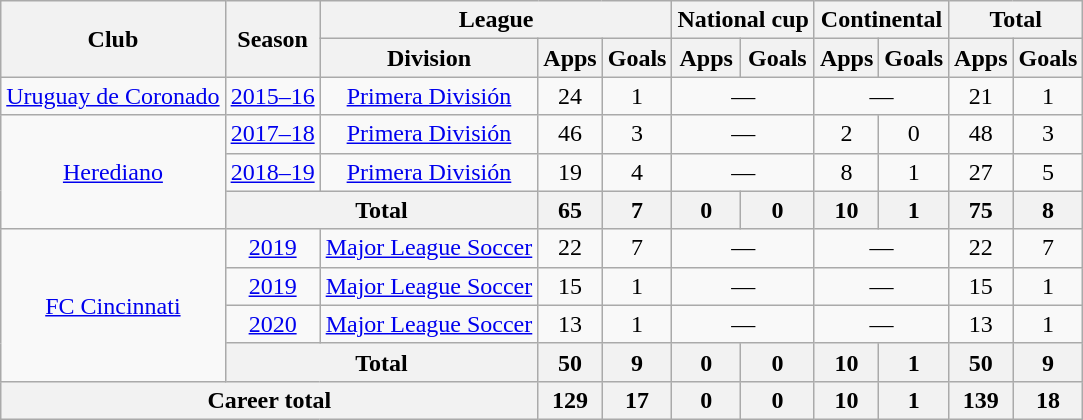<table class=wikitable style=text-align:center>
<tr>
<th rowspan=2>Club</th>
<th rowspan=2>Season</th>
<th colspan=3>League</th>
<th colspan=2>National cup</th>
<th colspan=2>Continental</th>
<th colspan=2>Total</th>
</tr>
<tr>
<th>Division</th>
<th>Apps</th>
<th>Goals</th>
<th>Apps</th>
<th>Goals</th>
<th>Apps</th>
<th>Goals</th>
<th>Apps</th>
<th>Goals</th>
</tr>
<tr>
<td rowspan=1><a href='#'>Uruguay de Coronado</a></td>
<td><a href='#'>2015–16</a></td>
<td><a href='#'>Primera División</a></td>
<td>24</td>
<td>1</td>
<td colspan=2>—</td>
<td colspan=2>—</td>
<td>21</td>
<td>1</td>
</tr>
<tr>
<td rowspan=3><a href='#'>Herediano</a></td>
<td><a href='#'>2017–18</a></td>
<td><a href='#'>Primera División</a></td>
<td>46</td>
<td>3</td>
<td colspan=2>—</td>
<td>2</td>
<td>0</td>
<td>48</td>
<td>3</td>
</tr>
<tr>
<td><a href='#'>2018–19</a></td>
<td><a href='#'>Primera División</a></td>
<td>19</td>
<td>4</td>
<td colspan=2>—</td>
<td>8</td>
<td>1</td>
<td>27</td>
<td>5</td>
</tr>
<tr>
<th colspan=2>Total</th>
<th>65</th>
<th>7</th>
<th>0</th>
<th>0</th>
<th>10</th>
<th>1</th>
<th>75</th>
<th>8</th>
</tr>
<tr>
<td rowspan=4><a href='#'>FC Cincinnati</a></td>
<td><a href='#'>2019</a></td>
<td><a href='#'>Major League Soccer</a></td>
<td>22</td>
<td>7</td>
<td colspan=2>—</td>
<td colspan=2>—</td>
<td>22</td>
<td>7</td>
</tr>
<tr>
<td><a href='#'>2019</a></td>
<td><a href='#'>Major League Soccer</a></td>
<td>15</td>
<td>1</td>
<td colspan=2>—</td>
<td colspan=2>—</td>
<td>15</td>
<td>1</td>
</tr>
<tr>
<td><a href='#'>2020</a></td>
<td><a href='#'>Major League Soccer</a></td>
<td>13</td>
<td>1</td>
<td colspan=2>—</td>
<td colspan=2>—</td>
<td>13</td>
<td>1</td>
</tr>
<tr>
<th colspan=2>Total</th>
<th>50</th>
<th>9</th>
<th>0</th>
<th>0</th>
<th>10</th>
<th>1</th>
<th>50</th>
<th>9</th>
</tr>
<tr>
<th colspan=3>Career total</th>
<th>129</th>
<th>17</th>
<th>0</th>
<th>0</th>
<th>10</th>
<th>1</th>
<th>139</th>
<th>18</th>
</tr>
</table>
